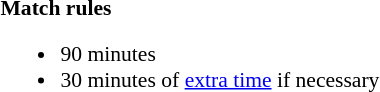<table style="width:100%;font-size:90%">
<tr>
<td style="width:60%;vertical-align:top"><br><strong>Match rules</strong><ul><li>90 minutes</li><li>30 minutes of <a href='#'>extra time</a> if necessary</li></ul></td>
</tr>
</table>
